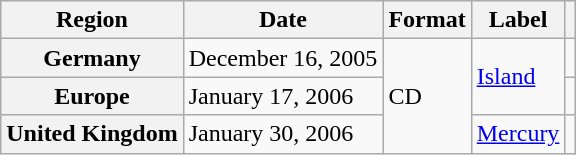<table class="wikitable plainrowheaders">
<tr>
<th scope="col">Region</th>
<th scope="col">Date</th>
<th scope="col">Format</th>
<th scope="col">Label</th>
<th scope="col"></th>
</tr>
<tr>
<th scope="row">Germany</th>
<td>December 16, 2005</td>
<td rowspan="3">CD</td>
<td rowspan="2"><a href='#'>Island</a></td>
<td></td>
</tr>
<tr>
<th scope="row">Europe</th>
<td>January 17, 2006</td>
<td></td>
</tr>
<tr>
<th scope="row">United Kingdom</th>
<td>January 30, 2006</td>
<td><a href='#'>Mercury</a></td>
<td></td>
</tr>
</table>
